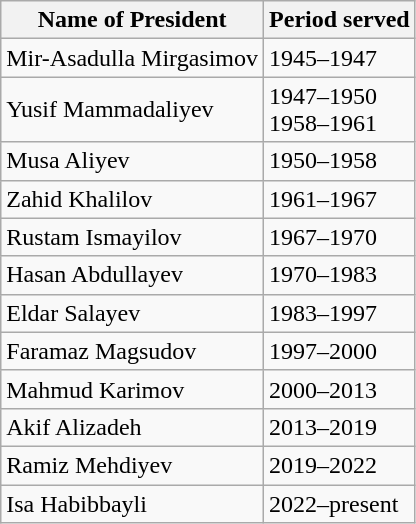<table class="wikitable">
<tr>
<th>Name of President</th>
<th>Period served</th>
</tr>
<tr>
<td>Mir-Asadulla Mirgasimov</td>
<td>1945–1947</td>
</tr>
<tr>
<td>Yusif Mammadaliyev</td>
<td>1947–1950<br> 1958–1961</td>
</tr>
<tr>
<td>Musa Aliyev</td>
<td>1950–1958</td>
</tr>
<tr>
<td>Zahid Khalilov</td>
<td>1961–1967</td>
</tr>
<tr>
<td>Rustam Ismayilov</td>
<td>1967–1970</td>
</tr>
<tr>
<td>Hasan Abdullayev</td>
<td>1970–1983</td>
</tr>
<tr>
<td>Eldar Salayev</td>
<td>1983–1997</td>
</tr>
<tr>
<td>Faramaz Magsudov</td>
<td>1997–2000</td>
</tr>
<tr>
<td>Mahmud Karimov</td>
<td>2000–2013</td>
</tr>
<tr>
<td>Akif Alizadeh</td>
<td>2013–2019</td>
</tr>
<tr>
<td>Ramiz Mehdiyev</td>
<td>2019–2022</td>
</tr>
<tr>
<td>Isa Habibbayli</td>
<td>2022–present</td>
</tr>
</table>
